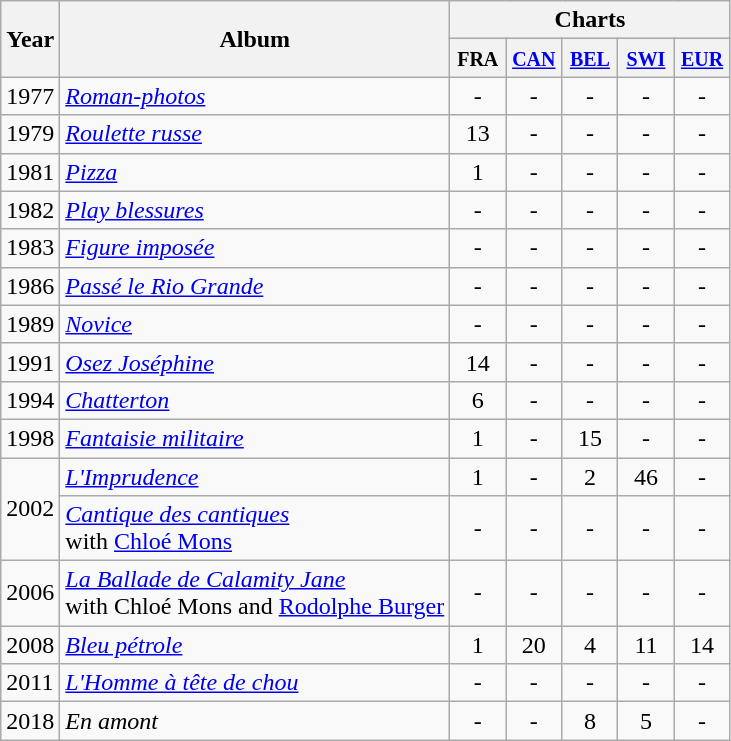<table class="wikitable">
<tr>
<th rowspan="2">Year</th>
<th rowspan="2">Album</th>
<th colspan="6">Charts</th>
</tr>
<tr>
<th style="width:30px;"><small>FRA</small></th>
<th style="width:30px;"><small><a href='#'>CAN</a></small></th>
<th style="width:30px;"><small><a href='#'>BEL</a></small></th>
<th style="width:30px;"><small><a href='#'>SWI</a></small><br></th>
<th style="width:30px;"><small><a href='#'>EUR</a></small></th>
</tr>
<tr>
<td>1977</td>
<td><em><a href='#'>Roman-photos</a></em></td>
<td style="text-align:center;">-</td>
<td style="text-align:center;">-</td>
<td style="text-align:center;">-</td>
<td style="text-align:center;">-</td>
<td style="text-align:center;">-</td>
</tr>
<tr>
<td>1979</td>
<td><em><a href='#'>Roulette russe</a></em></td>
<td style="text-align:center;">13</td>
<td style="text-align:center;">-</td>
<td style="text-align:center;">-</td>
<td style="text-align:center;">-</td>
<td style="text-align:center;">-</td>
</tr>
<tr>
<td>1981</td>
<td><em><a href='#'>Pizza</a></em></td>
<td style="text-align:center;">1</td>
<td style="text-align:center;">-</td>
<td style="text-align:center;">-</td>
<td style="text-align:center;">-</td>
<td style="text-align:center;">-</td>
</tr>
<tr>
<td>1982</td>
<td><em><a href='#'>Play blessures</a></em></td>
<td style="text-align:center;">-</td>
<td style="text-align:center;">-</td>
<td style="text-align:center;">-</td>
<td style="text-align:center;">-</td>
<td style="text-align:center;">-</td>
</tr>
<tr>
<td>1983</td>
<td><em><a href='#'>Figure imposée</a></em></td>
<td style="text-align:center;">-</td>
<td style="text-align:center;">-</td>
<td style="text-align:center;">-</td>
<td style="text-align:center;">-</td>
<td style="text-align:center;">-</td>
</tr>
<tr>
<td>1986</td>
<td><em><a href='#'>Passé le Rio Grande</a></em></td>
<td style="text-align:center;">-</td>
<td style="text-align:center;">-</td>
<td style="text-align:center;">-</td>
<td style="text-align:center;">-</td>
<td style="text-align:center;">-</td>
</tr>
<tr>
<td>1989</td>
<td><em><a href='#'>Novice</a></em></td>
<td style="text-align:center;">-</td>
<td style="text-align:center;">-</td>
<td style="text-align:center;">-</td>
<td style="text-align:center;">-</td>
<td style="text-align:center;">-</td>
</tr>
<tr>
<td>1991</td>
<td><em><a href='#'>Osez Joséphine</a></em></td>
<td style="text-align:center;">14</td>
<td style="text-align:center;">-</td>
<td style="text-align:center;">-</td>
<td style="text-align:center;">-</td>
<td style="text-align:center;">-</td>
</tr>
<tr>
<td>1994</td>
<td><em><a href='#'>Chatterton</a></em></td>
<td style="text-align:center;">6</td>
<td style="text-align:center;">-</td>
<td style="text-align:center;">-</td>
<td style="text-align:center;">-</td>
<td style="text-align:center;">-</td>
</tr>
<tr>
<td>1998</td>
<td><em><a href='#'>Fantaisie militaire</a></em></td>
<td style="text-align:center;">1</td>
<td style="text-align:center;">-</td>
<td style="text-align:center;">15</td>
<td style="text-align:center;">-</td>
<td style="text-align:center;">-</td>
</tr>
<tr>
<td rowspan="2">2002</td>
<td><em><a href='#'>L'Imprudence</a></em></td>
<td style="text-align:center;">1</td>
<td style="text-align:center;">-</td>
<td style="text-align:center;">2</td>
<td style="text-align:center;">46</td>
<td style="text-align:center;">-</td>
</tr>
<tr>
<td><em><a href='#'>Cantique des cantiques</a></em><br>with <a href='#'>Chloé Mons</a></td>
<td style="text-align:center;">-</td>
<td style="text-align:center;">-</td>
<td style="text-align:center;">-</td>
<td style="text-align:center;">-</td>
<td style="text-align:center;">-</td>
</tr>
<tr>
<td>2006</td>
<td><em><a href='#'>La Ballade de Calamity Jane</a></em><br>with Chloé Mons and <a href='#'>Rodolphe Burger</a></td>
<td style="text-align:center;">-</td>
<td style="text-align:center;">-</td>
<td style="text-align:center;">-</td>
<td style="text-align:center;">-</td>
<td style="text-align:center;">-</td>
</tr>
<tr>
<td>2008</td>
<td><em><a href='#'>Bleu pétrole</a></em></td>
<td style="text-align:center;">1</td>
<td style="text-align:center;">20</td>
<td style="text-align:center;">4</td>
<td style="text-align:center;">11</td>
<td style="text-align:center;">14</td>
</tr>
<tr>
<td>2011</td>
<td><em><a href='#'>L'Homme à tête de chou</a></em></td>
<td style="text-align:center;">-</td>
<td style="text-align:center;">-</td>
<td style="text-align:center;">-</td>
<td style="text-align:center;">-</td>
<td style="text-align:center;">-</td>
</tr>
<tr>
<td>2018</td>
<td><em>En amont</em></td>
<td style="text-align:center;">-</td>
<td style="text-align:center;">-</td>
<td style="text-align:center;">8</td>
<td style="text-align:center;">5</td>
<td style="text-align:center;">-</td>
</tr>
</table>
